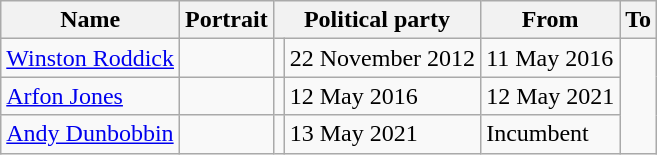<table class="wikitable">
<tr>
<th scope="col">Name</th>
<th>Portrait</th>
<th colspan="2" scope="col">Political party</th>
<th scope="col">From</th>
<th scope="col">To</th>
</tr>
<tr>
<td><a href='#'>Winston Roddick</a></td>
<td></td>
<td></td>
<td>22 November 2012</td>
<td>11 May 2016</td>
</tr>
<tr>
<td><a href='#'>Arfon Jones</a></td>
<td></td>
<td></td>
<td>12 May 2016</td>
<td>12 May 2021</td>
</tr>
<tr>
<td><a href='#'>Andy Dunbobbin</a></td>
<td></td>
<td></td>
<td>13 May 2021</td>
<td>Incumbent</td>
</tr>
</table>
